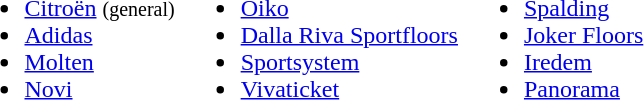<table>
<tr style="vertical-align: top;">
<td><br><ul><li><a href='#'>Citroën</a> <small>(general)</small></li><li><a href='#'>Adidas</a></li><li><a href='#'>Molten</a></li><li><a href='#'>Novi</a></li></ul></td>
<td><br><ul><li><a href='#'>Oiko</a></li><li><a href='#'>Dalla Riva Sportfloors</a></li><li><a href='#'>Sportsystem</a></li><li><a href='#'>Vivaticket</a></li></ul></td>
<td><br><ul><li><a href='#'>Spalding</a></li><li><a href='#'>Joker Floors</a></li><li><a href='#'>Iredem</a></li><li><a href='#'>Panorama</a></li></ul></td>
</tr>
</table>
